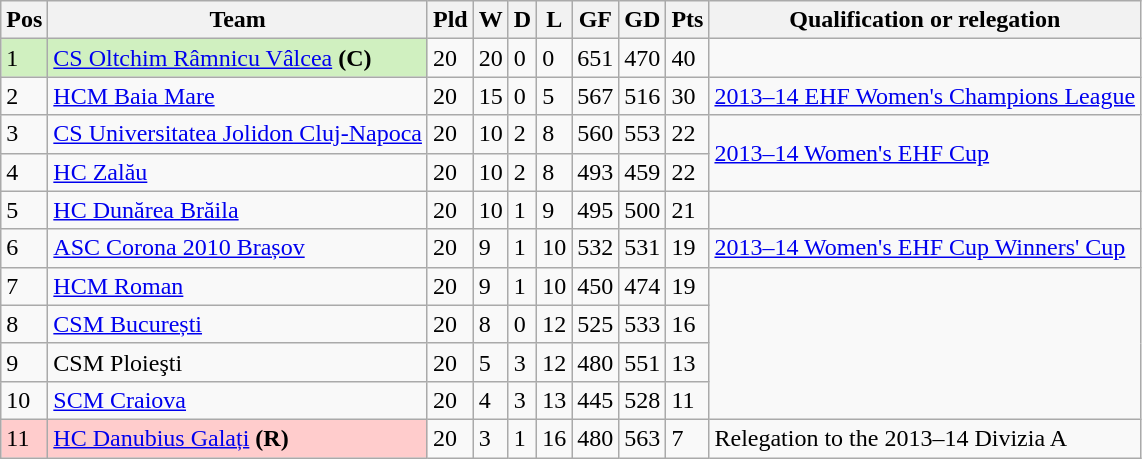<table class="wikitable">
<tr>
<th>Pos</th>
<th>Team</th>
<th>Pld</th>
<th>W</th>
<th>D</th>
<th>L</th>
<th>GF</th>
<th>GD</th>
<th>Pts</th>
<th>Qualification or relegation</th>
</tr>
<tr>
<td bgcolor=#D0F0C0>1</td>
<td bgcolor=#D0F0C0> <a href='#'>CS Oltchim Râmnicu Vâlcea</a> <strong>(C)</strong></td>
<td>20</td>
<td>20</td>
<td>0</td>
<td>0</td>
<td>651</td>
<td>470</td>
<td>40</td>
</tr>
<tr>
<td>2</td>
<td><a href='#'>HCM Baia Mare</a></td>
<td>20</td>
<td>15</td>
<td>0</td>
<td>5</td>
<td>567</td>
<td>516</td>
<td>30</td>
<td><a href='#'>2013–14 EHF Women's Champions League</a></td>
</tr>
<tr>
<td>3</td>
<td><a href='#'>CS Universitatea Jolidon Cluj-Napoca</a></td>
<td>20</td>
<td>10</td>
<td>2</td>
<td>8</td>
<td>560</td>
<td>553</td>
<td>22</td>
<td rowspan=2><a href='#'>2013–14 Women's EHF Cup</a></td>
</tr>
<tr>
<td>4</td>
<td><a href='#'>HC Zalău</a></td>
<td>20</td>
<td>10</td>
<td>2</td>
<td>8</td>
<td>493</td>
<td>459</td>
<td>22</td>
</tr>
<tr>
<td>5</td>
<td><a href='#'>HC Dunărea Brăila</a></td>
<td>20</td>
<td>10</td>
<td>1</td>
<td>9</td>
<td>495</td>
<td>500</td>
<td>21</td>
</tr>
<tr>
<td>6</td>
<td><a href='#'>ASC Corona 2010 Brașov</a></td>
<td>20</td>
<td>9</td>
<td>1</td>
<td>10</td>
<td>532</td>
<td>531</td>
<td>19</td>
<td><a href='#'>2013–14 Women's EHF Cup Winners' Cup</a></td>
</tr>
<tr>
<td>7</td>
<td><a href='#'>HCM Roman</a></td>
<td>20</td>
<td>9</td>
<td>1</td>
<td>10</td>
<td>450</td>
<td>474</td>
<td>19</td>
</tr>
<tr>
<td>8</td>
<td><a href='#'>CSM București</a></td>
<td>20</td>
<td>8</td>
<td>0</td>
<td>12</td>
<td>525</td>
<td>533</td>
<td>16</td>
</tr>
<tr>
<td>9</td>
<td>CSM Ploieşti</td>
<td>20</td>
<td>5</td>
<td>3</td>
<td>12</td>
<td>480</td>
<td>551</td>
<td>13</td>
</tr>
<tr>
<td>10</td>
<td><a href='#'>SCM Craiova</a></td>
<td>20</td>
<td>4</td>
<td>3</td>
<td>13</td>
<td>445</td>
<td>528</td>
<td>11</td>
</tr>
<tr>
<td bgcolor=#FFCCCC>11</td>
<td bgcolor=#FFCCCC><a href='#'>HC Danubius Galați</a> <strong>(R)</strong></td>
<td>20</td>
<td>3</td>
<td>1</td>
<td>16</td>
<td>480</td>
<td>563</td>
<td>7</td>
<td>Relegation to the 2013–14 Divizia A</td>
</tr>
</table>
